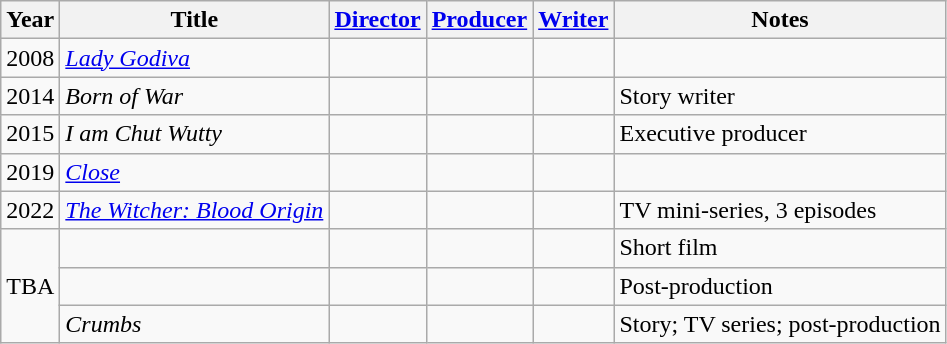<table class="wikitable sortable" border="1">
<tr>
<th>Year</th>
<th>Title</th>
<th><a href='#'>Director</a></th>
<th><a href='#'>Producer</a></th>
<th><a href='#'>Writer</a></th>
<th>Notes</th>
</tr>
<tr>
<td>2008</td>
<td><a href='#'><em>Lady Godiva</em></a></td>
<td></td>
<td></td>
<td></td>
<td></td>
</tr>
<tr>
<td>2014</td>
<td><em>Born of War</em></td>
<td></td>
<td></td>
<td></td>
<td>Story writer</td>
</tr>
<tr>
<td>2015</td>
<td><em>I am Chut Wutty</em></td>
<td></td>
<td></td>
<td></td>
<td>Executive producer</td>
</tr>
<tr>
<td>2019</td>
<td><a href='#'><em>Close</em></a></td>
<td></td>
<td></td>
<td></td>
<td></td>
</tr>
<tr>
<td>2022</td>
<td><em><a href='#'>The Witcher: Blood Origin</a></em></td>
<td></td>
<td></td>
<td></td>
<td>TV mini-series, 3 episodes</td>
</tr>
<tr>
<td rowspan="3">TBA</td>
<td></td>
<td></td>
<td></td>
<td></td>
<td>Short film</td>
</tr>
<tr>
<td></td>
<td></td>
<td></td>
<td></td>
<td>Post-production</td>
</tr>
<tr>
<td><em>Crumbs</em></td>
<td></td>
<td></td>
<td></td>
<td>Story; TV series; post-production</td>
</tr>
</table>
